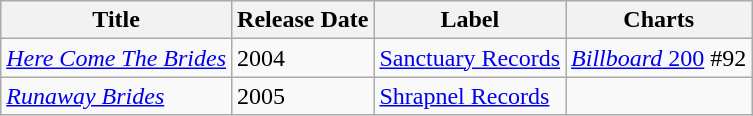<table class="wikitable">
<tr>
<th>Title</th>
<th>Release Date</th>
<th>Label</th>
<th>Charts</th>
</tr>
<tr>
<td><em><a href='#'>Here Come The Brides</a></em></td>
<td>2004</td>
<td><a href='#'>Sanctuary Records</a></td>
<td><a href='#'><em>Billboard</em> 200</a> #92</td>
</tr>
<tr>
<td><em><a href='#'>Runaway Brides</a></em></td>
<td>2005</td>
<td><a href='#'>Shrapnel Records</a></td>
</tr>
</table>
